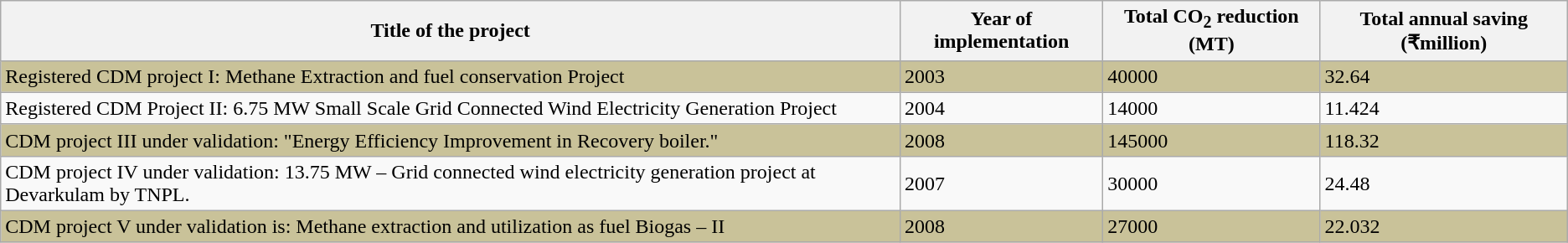<table class="wikitable">
<tr>
<th>Title of the project</th>
<th>Year of implementation</th>
<th>Total CO<sub>2</sub> reduction (MT)</th>
<th>Total annual saving (₹million)</th>
</tr>
<tr style="background:#C9C299;">
<td>Registered CDM project I: Methane Extraction and fuel conservation Project</td>
<td><div>2003</div></td>
<td><div>40000</div></td>
<td><div>32.64</div></td>
</tr>
<tr>
<td>Registered CDM Project II: 6.75 MW Small Scale Grid Connected Wind Electricity Generation Project</td>
<td><div>2004</div></td>
<td><div>14000</div></td>
<td><div>11.424</div></td>
</tr>
<tr style="background:#C9C299;">
<td>CDM project III under validation: "Energy Efficiency Improvement in Recovery boiler."</td>
<td><div>2008</div></td>
<td><div>145000</div></td>
<td><div>118.32</div></td>
</tr>
<tr>
<td>CDM project IV under validation: 13.75 MW – Grid connected wind electricity generation project at Devarkulam by TNPL.</td>
<td><div>2007</div></td>
<td><div>30000</div></td>
<td><div>24.48</div></td>
</tr>
<tr style="background:#C9C299;">
<td>CDM project V under validation is: Methane extraction and utilization as fuel Biogas – II</td>
<td><div>2008</div></td>
<td><div>27000</div></td>
<td><div>22.032</div></td>
</tr>
</table>
